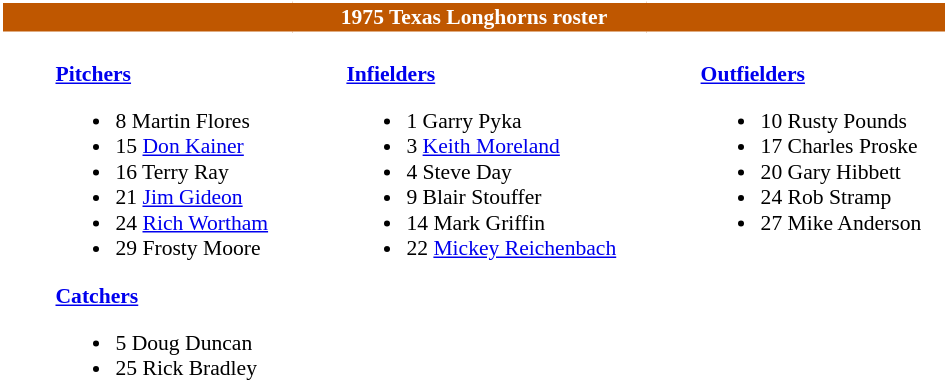<table class="toccolours" width=50% style="border-collapse:collapse; font-size:90%;">
<tr>
<td colspan="15" style="background:#BF5700;color:white; border: 2px solid white; text-align:center;"><strong>1975 Texas Longhorns roster</strong></td>
</tr>
<tr>
<td width="33"> </td>
<td valign="top"><br><strong><a href='#'>Pitchers</a></strong><ul><li>8 Martin Flores</li><li>15 <a href='#'>Don Kainer</a></li><li>16 Terry Ray</li><li>21 <a href='#'>Jim Gideon</a></li><li>24 <a href='#'>Rich Wortham</a></li><li>29 Frosty Moore</li></ul><strong><a href='#'>Catchers</a></strong><ul><li>5 Doug Duncan</li><li>25 Rick Bradley</li></ul></td>
<td width="33"> </td>
<td valign="top"><br><strong><a href='#'>Infielders</a></strong><ul><li>1 Garry Pyka</li><li>3 <a href='#'>Keith Moreland</a></li><li>4 Steve Day</li><li>9 Blair Stouffer</li><li>14 Mark Griffin</li><li>22 <a href='#'>Mickey Reichenbach</a></li></ul></td>
<td width="33"> </td>
<td valign="top"><br><strong><a href='#'>Outfielders</a></strong><ul><li>10 Rusty Pounds</li><li>17 Charles Proske</li><li>20 Gary Hibbett</li><li>24 Rob Stramp</li><li>27 Mike Anderson</li></ul></td>
</tr>
</table>
